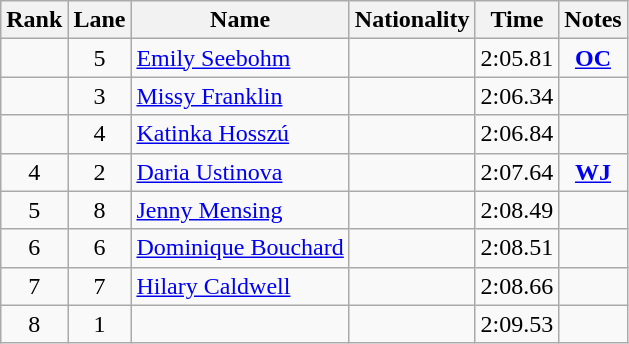<table class="wikitable sortable" style="text-align:center">
<tr>
<th>Rank</th>
<th>Lane</th>
<th>Name</th>
<th>Nationality</th>
<th>Time</th>
<th>Notes</th>
</tr>
<tr>
<td></td>
<td>5</td>
<td align=left><a href='#'>Emily Seebohm</a></td>
<td align=left></td>
<td>2:05.81</td>
<td><strong><a href='#'>OC</a></strong></td>
</tr>
<tr>
<td></td>
<td>3</td>
<td align=left><a href='#'>Missy Franklin</a></td>
<td align=left></td>
<td>2:06.34</td>
<td></td>
</tr>
<tr>
<td></td>
<td>4</td>
<td align=left><a href='#'>Katinka Hosszú</a></td>
<td align=left></td>
<td>2:06.84</td>
<td></td>
</tr>
<tr>
<td>4</td>
<td>2</td>
<td align=left><a href='#'>Daria Ustinova</a></td>
<td align=left></td>
<td>2:07.64</td>
<td><strong><a href='#'>WJ</a></strong></td>
</tr>
<tr>
<td>5</td>
<td>8</td>
<td align=left><a href='#'>Jenny Mensing</a></td>
<td align=left></td>
<td>2:08.49</td>
<td></td>
</tr>
<tr>
<td>6</td>
<td>6</td>
<td align=left><a href='#'>Dominique Bouchard</a></td>
<td align=left></td>
<td>2:08.51</td>
<td></td>
</tr>
<tr>
<td>7</td>
<td>7</td>
<td align=left><a href='#'>Hilary Caldwell</a></td>
<td align=left></td>
<td>2:08.66</td>
<td></td>
</tr>
<tr>
<td>8</td>
<td>1</td>
<td align=left></td>
<td align=left></td>
<td>2:09.53</td>
<td></td>
</tr>
</table>
